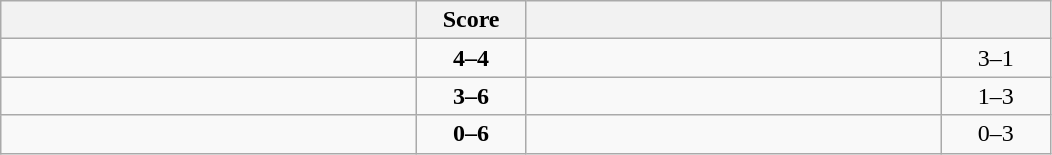<table class="wikitable" style="text-align: center; ">
<tr>
<th align="right" width="270"></th>
<th width="65">Score</th>
<th align="left" width="270"></th>
<th width="65"></th>
</tr>
<tr>
<td align="left"><strong></strong></td>
<td><strong>4–4</strong></td>
<td align="left"></td>
<td>3–1 <strong></strong></td>
</tr>
<tr>
<td align="left"></td>
<td><strong>3–6</strong></td>
<td align="left"><strong></strong></td>
<td>1–3 <strong></strong></td>
</tr>
<tr>
<td align="left"></td>
<td><strong>0–6</strong></td>
<td align="left"><strong></strong></td>
<td>0–3 <strong></strong></td>
</tr>
</table>
